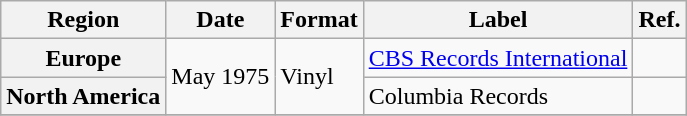<table class="wikitable plainrowheaders">
<tr>
<th scope="col">Region</th>
<th scope="col">Date</th>
<th scope="col">Format</th>
<th scope="col">Label</th>
<th scope="col">Ref.</th>
</tr>
<tr>
<th scope="row">Europe</th>
<td rowspan="2">May 1975</td>
<td rowspan="2">Vinyl</td>
<td><a href='#'>CBS Records International</a></td>
<td></td>
</tr>
<tr>
<th scope="row">North America</th>
<td>Columbia Records</td>
<td></td>
</tr>
<tr>
</tr>
</table>
